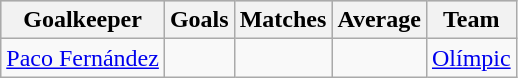<table class="wikitable sortable" class="wikitable">
<tr style="background:#ccc; text-align:center;">
<th>Goalkeeper</th>
<th>Goals</th>
<th>Matches</th>
<th>Average</th>
<th>Team</th>
</tr>
<tr>
<td> <a href='#'>Paco Fernández</a></td>
<td></td>
<td></td>
<td></td>
<td><a href='#'>Olímpic</a></td>
</tr>
</table>
